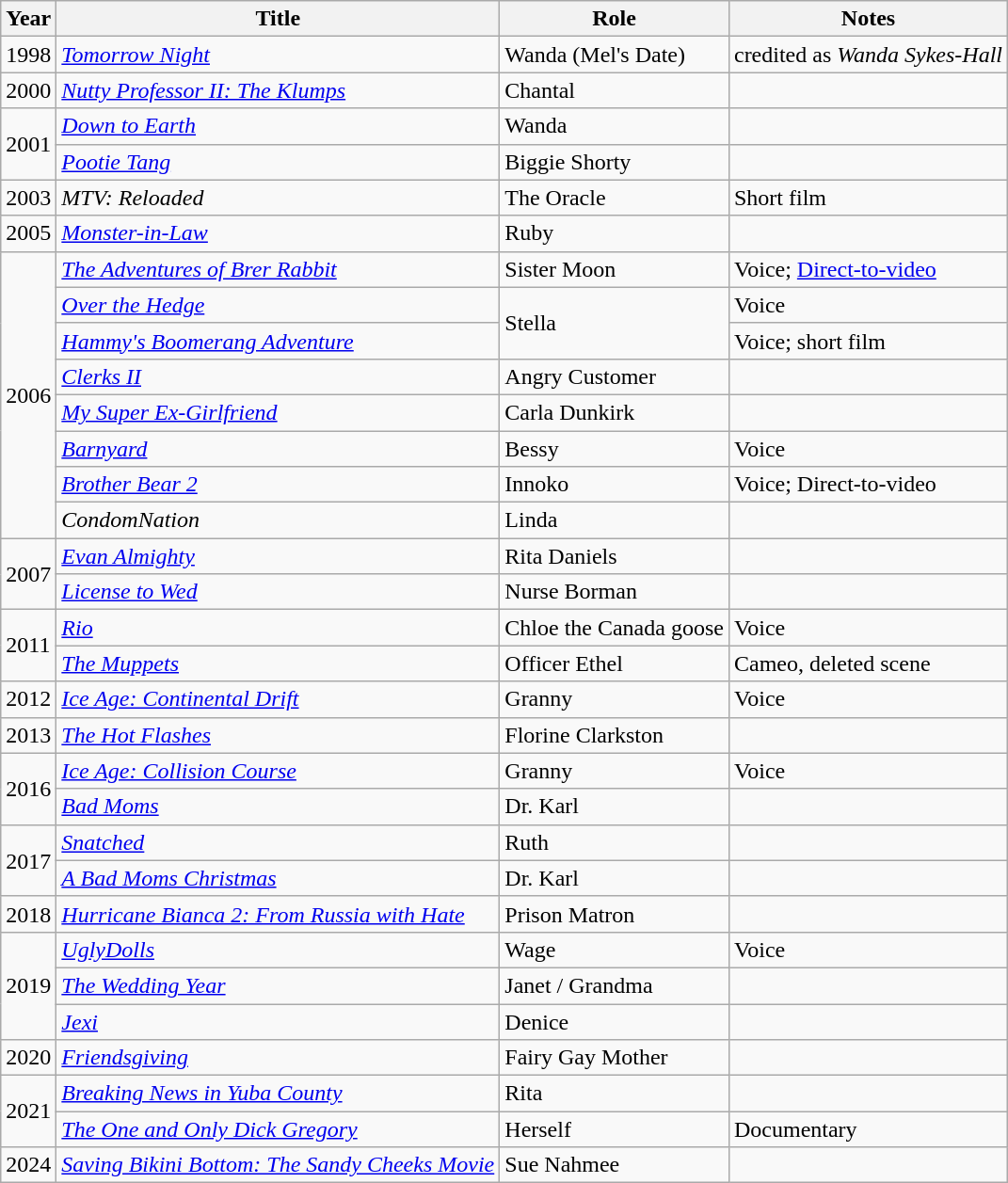<table class="wikitable sortable">
<tr>
<th scope="col">Year</th>
<th scope="col">Title</th>
<th scope="col">Role</th>
<th scope="col" class="unsortable">Notes</th>
</tr>
<tr>
<td>1998</td>
<td><em><a href='#'>Tomorrow Night</a></em></td>
<td>Wanda (Mel's Date)</td>
<td>credited as <em>Wanda Sykes-Hall</em></td>
</tr>
<tr>
<td>2000</td>
<td><em><a href='#'>Nutty Professor II: The Klumps</a></em></td>
<td>Chantal</td>
<td></td>
</tr>
<tr>
<td rowspan=2>2001</td>
<td><em><a href='#'>Down to Earth</a></em></td>
<td>Wanda</td>
<td></td>
</tr>
<tr>
<td><em><a href='#'>Pootie Tang</a></em></td>
<td>Biggie Shorty</td>
<td></td>
</tr>
<tr>
<td>2003</td>
<td><em>MTV: Reloaded</em></td>
<td>The Oracle</td>
<td>Short film</td>
</tr>
<tr>
<td>2005</td>
<td><em><a href='#'>Monster-in-Law</a></em></td>
<td>Ruby</td>
<td></td>
</tr>
<tr>
<td rowspan="8">2006</td>
<td><em><a href='#'>The Adventures of Brer Rabbit</a></em></td>
<td>Sister Moon</td>
<td>Voice; <a href='#'>Direct-to-video</a></td>
</tr>
<tr>
<td><em><a href='#'>Over the Hedge</a></em></td>
<td rowspan="2">Stella</td>
<td>Voice</td>
</tr>
<tr>
<td><em><a href='#'>Hammy's Boomerang Adventure</a></em></td>
<td>Voice; short film</td>
</tr>
<tr>
<td><em><a href='#'>Clerks II</a></em></td>
<td>Angry Customer</td>
<td></td>
</tr>
<tr>
<td><em><a href='#'>My Super Ex-Girlfriend</a></em></td>
<td>Carla Dunkirk</td>
<td></td>
</tr>
<tr>
<td><em><a href='#'>Barnyard</a></em></td>
<td>Bessy</td>
<td>Voice</td>
</tr>
<tr>
<td><em><a href='#'>Brother Bear 2</a></em></td>
<td>Innoko</td>
<td>Voice; Direct-to-video</td>
</tr>
<tr>
<td><em>CondomNation</em></td>
<td>Linda</td>
<td></td>
</tr>
<tr>
<td rowspan=2>2007</td>
<td><em><a href='#'>Evan Almighty</a></em></td>
<td>Rita Daniels</td>
<td></td>
</tr>
<tr>
<td><em><a href='#'>License to Wed</a></em></td>
<td>Nurse Borman</td>
<td></td>
</tr>
<tr>
<td rowspan=2>2011</td>
<td><em><a href='#'>Rio</a></em></td>
<td>Chloe the Canada goose</td>
<td>Voice</td>
</tr>
<tr>
<td><em><a href='#'>The Muppets</a></em></td>
<td>Officer Ethel</td>
<td>Cameo, deleted scene</td>
</tr>
<tr>
<td>2012</td>
<td><em><a href='#'>Ice Age: Continental Drift</a></em></td>
<td>Granny</td>
<td>Voice</td>
</tr>
<tr>
<td>2013</td>
<td><em><a href='#'>The Hot Flashes</a></em></td>
<td>Florine Clarkston</td>
<td></td>
</tr>
<tr>
<td rowspan=2>2016</td>
<td><em><a href='#'>Ice Age: Collision Course</a></em></td>
<td>Granny</td>
<td>Voice</td>
</tr>
<tr>
<td><em><a href='#'>Bad Moms</a></em></td>
<td>Dr. Karl</td>
<td></td>
</tr>
<tr>
<td rowspan=2>2017</td>
<td><em><a href='#'>Snatched</a></em></td>
<td>Ruth</td>
<td></td>
</tr>
<tr>
<td><em><a href='#'>A Bad Moms Christmas</a></em></td>
<td>Dr. Karl</td>
<td></td>
</tr>
<tr>
<td>2018</td>
<td><em><a href='#'>Hurricane Bianca 2: From Russia with Hate</a></em></td>
<td>Prison Matron</td>
<td></td>
</tr>
<tr>
<td rowspan=3>2019</td>
<td><em><a href='#'>UglyDolls</a></em></td>
<td>Wage</td>
<td>Voice</td>
</tr>
<tr>
<td><em><a href='#'>The Wedding Year</a></em></td>
<td>Janet / Grandma</td>
<td></td>
</tr>
<tr>
<td><em><a href='#'>Jexi</a></em></td>
<td>Denice</td>
<td></td>
</tr>
<tr>
<td>2020</td>
<td><em><a href='#'>Friendsgiving</a></em></td>
<td>Fairy Gay Mother</td>
<td></td>
</tr>
<tr>
<td rowspan="2">2021</td>
<td><em><a href='#'>Breaking News in Yuba County</a></em></td>
<td>Rita</td>
<td></td>
</tr>
<tr>
<td><em><a href='#'>The One and Only Dick Gregory</a></em></td>
<td>Herself</td>
<td>Documentary</td>
</tr>
<tr>
<td>2024</td>
<td><em><a href='#'>Saving Bikini Bottom: The Sandy Cheeks Movie</a></em></td>
<td>Sue Nahmee</td>
<td></td>
</tr>
</table>
